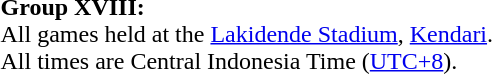<table>
<tr>
<td><strong>Group XVIII:</strong><br>All games held at the <a href='#'>Lakidende Stadium</a>, <a href='#'>Kendari</a>.<br>All times are Central Indonesia Time (<a href='#'>UTC+8</a>).
</td>
</tr>
</table>
